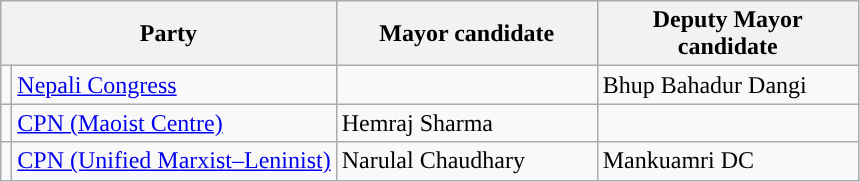<table class="wikitable">
<tr>
<th colspan="2">Party</th>
<th style="width: 125pt;">Mayor candidate</th>
<th style="width: 125pt;">Deputy Mayor candidate</th>
</tr>
<tr>
<td style="background-color:"></td>
<td><a href='#'>Nepali Congress</a></td>
<td></td>
<td>Bhup Bahadur Dangi</td>
</tr>
<tr>
<td style="background-color:"></td>
<td><a href='#'>CPN (Maoist Centre)</a></td>
<td>Hemraj Sharma</td>
<td></td>
</tr>
<tr>
<td style="background-color:"></td>
<td><a href='#'>CPN (Unified Marxist–Leninist)</a></td>
<td>Narulal Chaudhary</td>
<td>Mankuamri DC</td>
</tr>
</table>
